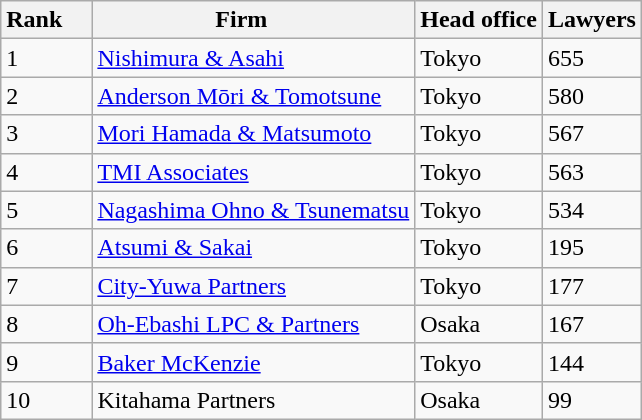<table class="wikitable sortable">
<tr>
<th>Rank </th>
<th>Firm </th>
<th>Head office</th>
<th>Lawyers</th>
</tr>
<tr>
<td>1</td>
<td><a href='#'>Nishimura & Asahi</a></td>
<td>Tokyo</td>
<td>655</td>
</tr>
<tr>
<td>2</td>
<td><a href='#'>Anderson Mōri & Tomotsune</a></td>
<td>Tokyo</td>
<td>580</td>
</tr>
<tr>
<td>3</td>
<td><a href='#'>Mori Hamada & Matsumoto</a></td>
<td>Tokyo</td>
<td>567</td>
</tr>
<tr>
<td>4</td>
<td><a href='#'>TMI Associates</a></td>
<td>Tokyo</td>
<td>563</td>
</tr>
<tr>
<td>5</td>
<td><a href='#'>Nagashima Ohno & Tsunematsu</a></td>
<td>Tokyo</td>
<td>534</td>
</tr>
<tr>
<td>6</td>
<td><a href='#'>Atsumi & Sakai</a></td>
<td>Tokyo</td>
<td>195</td>
</tr>
<tr>
<td>7</td>
<td><a href='#'>City-Yuwa Partners</a></td>
<td>Tokyo</td>
<td>177</td>
</tr>
<tr>
<td>8</td>
<td><a href='#'>Oh-Ebashi LPC & Partners</a></td>
<td>Osaka</td>
<td>167</td>
</tr>
<tr>
<td>9</td>
<td><a href='#'>Baker McKenzie</a></td>
<td>Tokyo</td>
<td>144</td>
</tr>
<tr>
<td>10</td>
<td>Kitahama Partners</td>
<td>Osaka</td>
<td>99</td>
</tr>
</table>
